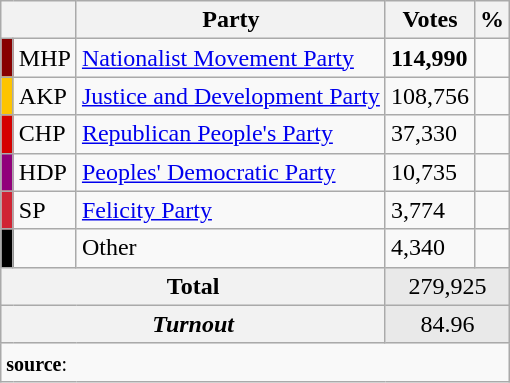<table class="wikitable">
<tr>
<th colspan="2" align="center"></th>
<th align="center">Party</th>
<th align="center">Votes</th>
<th align="center">%</th>
</tr>
<tr align="left">
<td bgcolor="#870000" width="1"></td>
<td>MHP</td>
<td><a href='#'>Nationalist Movement Party</a></td>
<td><strong>114,990</strong></td>
<td><strong></strong></td>
</tr>
<tr align="left">
<td bgcolor="#FDC400" width="1"></td>
<td>AKP</td>
<td><a href='#'>Justice and Development Party</a></td>
<td>108,756</td>
<td></td>
</tr>
<tr align="left">
<td bgcolor="#d50000" width="1"></td>
<td>CHP</td>
<td><a href='#'>Republican People's Party</a></td>
<td>37,330</td>
<td></td>
</tr>
<tr align="left">
<td bgcolor="#91007B" width="1"></td>
<td>HDP</td>
<td><a href='#'>Peoples' Democratic Party</a></td>
<td>10,735</td>
<td></td>
</tr>
<tr align="left">
<td bgcolor="#D02433" width="1"></td>
<td>SP</td>
<td><a href='#'>Felicity Party</a></td>
<td>3,774</td>
<td></td>
</tr>
<tr align="left">
<td bgcolor=" " width="1"></td>
<td></td>
<td>Other</td>
<td>4,340</td>
<td></td>
</tr>
<tr align="left" style="background-color:#E9E9E9">
<th colspan="3" align="center"><strong>Total</strong></th>
<td colspan="5" align="center">279,925</td>
</tr>
<tr align="left" style="background-color:#E9E9E9">
<th colspan="3" align="center"><em>Turnout</em></th>
<td colspan="5" align="center">84.96</td>
</tr>
<tr>
<td colspan="9" align="left"><small><strong>source</strong>: </small></td>
</tr>
</table>
